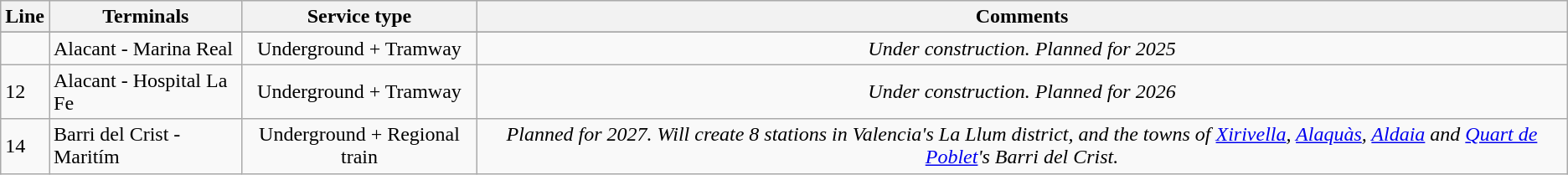<table class="wikitable" align="center">
<tr bgcolor="#eeeeee">
<th>Line</th>
<th align="center"><strong>Terminals</strong></th>
<th align="center"><strong>Service type</strong></th>
<th align="center"><strong>Comments</strong></th>
</tr>
<tr bgcolor="#FFFFE0">
</tr>
<tr>
<td></td>
<td align="left">Alacant - Marina Real</td>
<td align="center">Underground + Tramway</td>
<td align="center"><em>Under construction. Planned for 2025</em></td>
</tr>
<tr>
<td>12</td>
<td align="left">Alacant - Hospital La Fe</td>
<td align="center">Underground + Tramway</td>
<td align="center"><em>Under construction. Planned for 2026</em></td>
</tr>
<tr>
<td>14</td>
<td align="left">Barri del Crist - Maritím</td>
<td align="center">Underground + Regional train</td>
<td align="center"><em>Planned for 2027. Will create 8 stations in Valencia's La Llum district, and the towns of <a href='#'>Xirivella</a>, <a href='#'>Alaquàs</a>, <a href='#'>Aldaia</a> and <a href='#'>Quart de Poblet</a>'s Barri del Crist.</em></td>
</tr>
</table>
